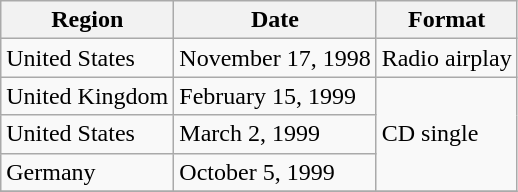<table class="wikitable">
<tr>
<th>Region</th>
<th>Date</th>
<th>Format</th>
</tr>
<tr>
<td rowspan="1">United States</td>
<td rowspan="1">November 17, 1998</td>
<td>Radio airplay</td>
</tr>
<tr>
<td>United Kingdom</td>
<td rowspan="1">February 15, 1999</td>
<td rowspan="3">CD single</td>
</tr>
<tr>
<td rowspan="1">United States</td>
<td rowspan="1">March 2, 1999</td>
</tr>
<tr>
<td>Germany</td>
<td rowspan="1">October 5, 1999</td>
</tr>
<tr>
</tr>
</table>
